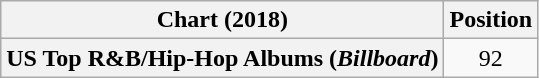<table class="wikitable plainrowheaders" style="text-align:center">
<tr>
<th scope="col">Chart (2018)</th>
<th scope="col">Position</th>
</tr>
<tr>
<th scope="row">US Top R&B/Hip-Hop Albums (<em>Billboard</em>)</th>
<td>92</td>
</tr>
</table>
